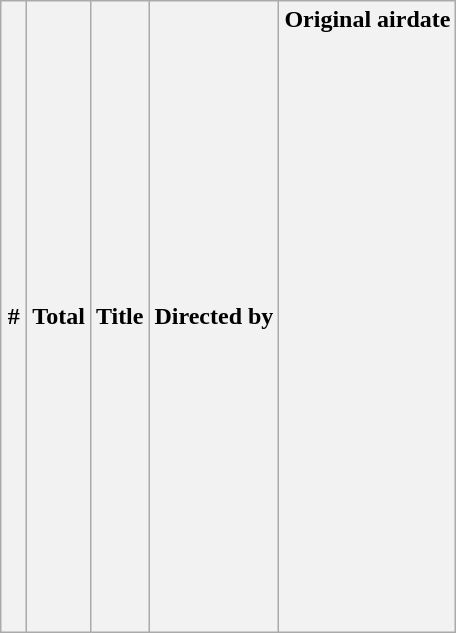<table class="wikitable plainrowheaders">
<tr>
<th width="10">#</th>
<th width="20">Total</th>
<th>Title</th>
<th>Directed by</th>
<th>Original airdate<br><br><br><br><br><br><br><br><br><br><br><br><br><br><br><br>
<br><br><br><br><br><br><br></th>
</tr>
</table>
